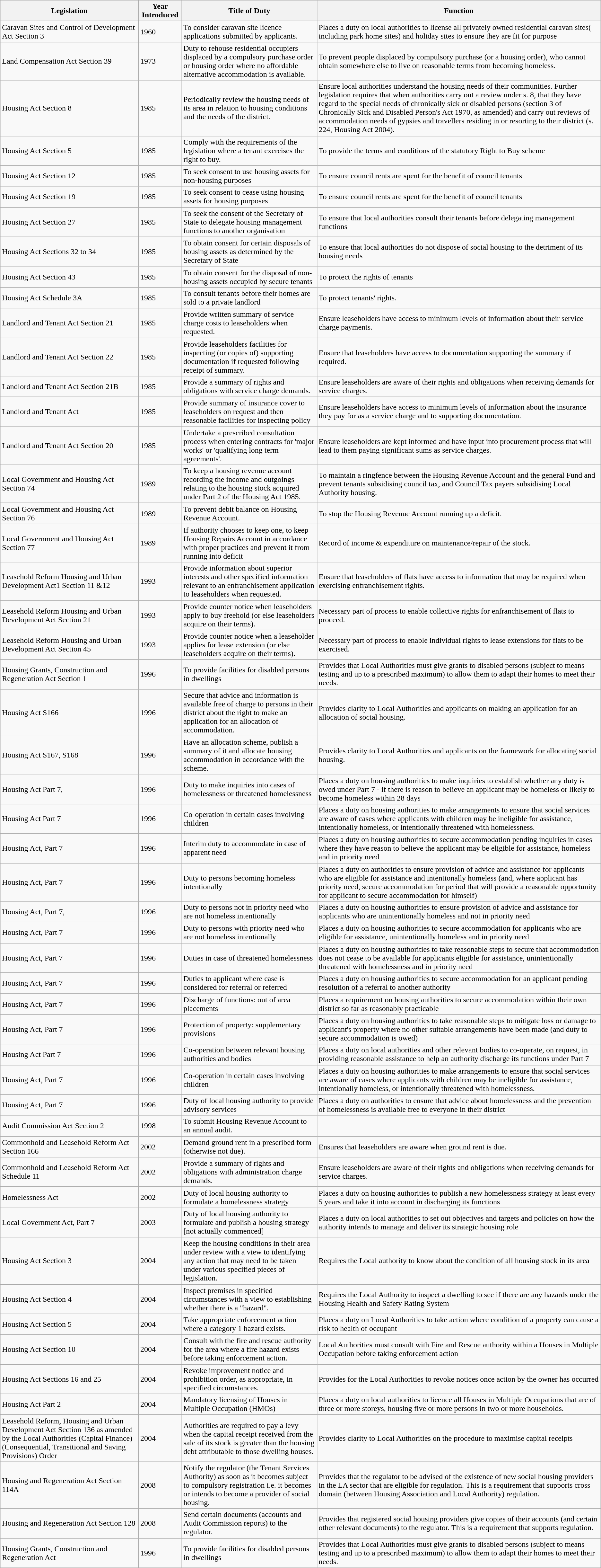<table class="wikitable sortable mw-collapsible mw-collapsed">
<tr>
<th>Legislation</th>
<th>Year Introduced</th>
<th>Title of Duty</th>
<th>Function</th>
</tr>
<tr>
<td>Caravan  Sites and Control of Development Act Section 3</td>
<td>1960</td>
<td>To consider  caravan site licence applications submitted by applicants.</td>
<td>Places a duty  on local authorities to license all privately owned residential caravan  sites( including park home sites) and holiday sites to ensure they are fit  for purpose</td>
</tr>
<tr>
<td>Land Compensation Act Section 39</td>
<td>1973</td>
<td>Duty  to rehouse residential occupiers displaced by a compulsory purchase order or  housing order where no affordable alternative accommodation is available.</td>
<td>To  prevent people displaced by compulsory purchase (or a housing order), who  cannot obtain somewhere else to live on reasonable terms from becoming  homeless.</td>
</tr>
<tr>
<td>Housing Act Section 8</td>
<td>1985</td>
<td>Periodically  review the housing needs of its area in relation to housing conditions and  the needs of the district.</td>
<td>Ensure  local authorities understand the housing needs of their communities. Further  legislation requires that when authorities carry out a review under s. 8,  that they have regard to the special needs of chronically sick or disabled  persons (section 3 of Chronically Sick and Disabled Person's Act 1970, as  amended) and carry out reviews of accommodation needs of gypsies and  travellers residing in or resorting to their district (s. 224, Housing Act  2004).</td>
</tr>
<tr>
<td>Housing Act Section 5</td>
<td>1985</td>
<td>Comply  with the requirements of the legislation where a tenant exercises the right  to buy.</td>
<td>To  provide the terms and conditions of the statutory Right to Buy scheme</td>
</tr>
<tr>
<td>Housing Act Section 12</td>
<td>1985</td>
<td>To  seek consent to use housing assets for non-housing purposes</td>
<td>To  ensure council rents are spent for the benefit of council tenants</td>
</tr>
<tr>
<td>Housing Act Section 19</td>
<td>1985</td>
<td>To  seek consent to cease using housing assets for housing purposes</td>
<td>To  ensure council rents are spent for the benefit of council tenants</td>
</tr>
<tr>
<td>Housing Act Section 27</td>
<td>1985</td>
<td>To  seek the consent of the Secretary of State to delegate housing management  functions to another organisation</td>
<td>To  ensure that local authorities consult their tenants before delegating  management functions</td>
</tr>
<tr>
<td>Housing Act Sections 32 to 34</td>
<td>1985</td>
<td>To  obtain consent for certain disposals of housing assets as determined by the  Secretary of State</td>
<td>To  ensure that local authorities do not dispose of social housing to the  detriment of its housing needs</td>
</tr>
<tr>
<td>Housing Act Section 43</td>
<td>1985</td>
<td>To  obtain consent for the disposal of non-housing assets occupied by secure  tenants</td>
<td>To  protect the rights of tenants</td>
</tr>
<tr>
<td>Housing Act Schedule 3A</td>
<td>1985</td>
<td>To  consult tenants before their homes are sold to a private landlord</td>
<td>To  protect tenants' rights.</td>
</tr>
<tr>
<td>Landlord and Tenant Act Section 21</td>
<td>1985</td>
<td>Provide  written summary of service charge costs to leaseholders when requested.</td>
<td>Ensure  leaseholders have access to minimum levels of information about their service  charge payments.</td>
</tr>
<tr>
<td>Landlord and Tenant Act Section 22</td>
<td>1985</td>
<td>Provide  leaseholders facilities for inspecting (or copies of) supporting  documentation if requested following receipt of summary.</td>
<td>Ensure  that leaseholders have access to documentation supporting the summary if  required.</td>
</tr>
<tr>
<td>Landlord and Tenant Act Section 21B</td>
<td>1985</td>
<td>Provide  a summary of rights and obligations with service charge demands.</td>
<td>Ensure  leaseholders are aware of their rights and obligations when receiving demands  for service charges.</td>
</tr>
<tr>
<td>Landlord and Tenant Act</td>
<td>1985</td>
<td>Provide  summary of insurance cover to leaseholders on request and then reasonable  facilities for inspecting policy</td>
<td>Ensure  leaseholders have access to minimum levels of information about the insurance  they pay for as a service charge and to supporting documentation.</td>
</tr>
<tr>
<td>Landlord and Tenant Act Section 20</td>
<td>1985</td>
<td>Undertake  a prescribed consultation process when entering contracts for 'major works'  or 'qualifying long term agreements'.</td>
<td>Ensure  leaseholders are kept informed and have input into procurement process that  will lead to them paying significant sums as service charges.</td>
</tr>
<tr>
<td>Local Government and Housing Act Section 74</td>
<td>1989</td>
<td>To  keep a housing revenue account recording the income and outgoings relating to  the housing stock acquired under Part 2 of the Housing Act 1985.</td>
<td>To  maintain a ringfence between the Housing Revenue Account and the general Fund  and prevent tenants subsidising council tax, and Council Tax payers  subsidising Local Authority housing.</td>
</tr>
<tr>
<td>Local Government and Housing Act Section 76</td>
<td>1989</td>
<td>To  prevent debit balance on Housing Revenue Account.</td>
<td>To  stop the Housing Revenue Account running up a deficit.</td>
</tr>
<tr>
<td>Local Government and Housing Act Section 77</td>
<td>1989</td>
<td>If  authority chooses to keep one, to keep Housing Repairs Account in accordance  with proper practices and prevent it from running into deficit</td>
<td>Record  of income & expenditure on maintenance/repair of the stock.</td>
</tr>
<tr>
<td>Leasehold Reform Housing and Urban Development Act1 Section 11 &12</td>
<td>1993</td>
<td>Provide  information about superior interests and other specified information relevant  to an enfranchisement application to leaseholders when requested.</td>
<td>Ensure  that leaseholders of flats have access to information that may be required  when exercising enfranchisement rights.</td>
</tr>
<tr>
<td>Leasehold Reform Housing and Urban Development Act Section 21</td>
<td>1993</td>
<td>Provide  counter notice when leaseholders apply to buy freehold (or else leaseholders  acquire on their terms).</td>
<td>Necessary  part of process to enable collective rights for enfranchisement of flats to  proceed.</td>
</tr>
<tr>
<td>Leasehold Reform Housing and Urban Development Act Section 45</td>
<td>1993</td>
<td>Provide  counter notice when a leaseholder applies for lease extension (or else  leaseholders acquire on their terms).</td>
<td>Necessary  part of process to enable individual rights to lease extensions for flats to  be exercised.</td>
</tr>
<tr>
<td>Housing Grants, Construction and Regeneration Act Section 1</td>
<td>1996</td>
<td>To  provide facilities for disabled persons in dwellings</td>
<td>Provides  that Local Authorities must give grants to disabled persons (subject to means  testing and up to a prescribed maximum) to allow them to adapt their homes to  meet their needs.</td>
</tr>
<tr>
<td>Housing Act S166</td>
<td>1996</td>
<td>Secure  that advice and information is available free of charge to persons in their  district about the right to make an application for an allocation of  accommodation.</td>
<td>Provides  clarity to Local Authorities and applicants on making an application for an  allocation of social housing.</td>
</tr>
<tr>
<td>Housing Act S167, S168</td>
<td>1996</td>
<td>Have  an allocation scheme, publish a summary of it and allocate housing  accommodation in accordance with the scheme.</td>
<td>Provides  clarity to Local Authorities and applicants on the framework for allocating  social housing.</td>
</tr>
<tr>
<td>Housing Act Part 7,</td>
<td>1996</td>
<td>Duty  to make inquiries into cases of homelessness or threatened homelessness</td>
<td>Places  a duty on housing authorities to make inquiries to establish whether any duty  is owed under Part 7 - if there is reason to believe an applicant may be  homeless or likely to become homeless within 28 days</td>
</tr>
<tr>
<td>Housing Act Part 7</td>
<td>1996</td>
<td>Co-operation  in certain cases involving children</td>
<td>Places  a duty on housing authorities to make arrangements to ensure that social  services are aware of cases where applicants with children may be ineligible  for assistance, intentionally homeless, or intentionally threatened with  homelessness.</td>
</tr>
<tr>
<td>Housing Act, Part 7</td>
<td>1996</td>
<td>Interim  duty to accommodate in case of apparent need</td>
<td>Places  a duty on housing authorities to secure accommodation pending inquiries in  cases where they have reason to believe the applicant may be eligible for  assistance, homeless and in priority need</td>
</tr>
<tr>
<td>Housing Act, Part 7</td>
<td>1996</td>
<td>Duty  to persons becoming homeless intentionally</td>
<td>Places  a duty on authorities to ensure provision of advice and assistance for  applicants who are eligible for assistance and intentionally homeless (and,  where applicant has priority need, secure accommodation for period that will  provide a reasonable opportunity for applicant to secure accommodation for  himself)</td>
</tr>
<tr>
<td>Housing Act, Part 7,</td>
<td>1996</td>
<td>Duty  to persons not in priority need who are not homeless intentionally</td>
<td>Places  a duty on housing authorities to ensure provision of advice and assistance  for applicants who are unintentionally homeless and not in priority need</td>
</tr>
<tr>
<td>Housing Act, Part 7</td>
<td>1996</td>
<td>Duty  to persons with priority need who are not homeless intentionally</td>
<td>Places  a duty on housing authorities to secure accommodation for applicants who are  eligible for assistance, unintentionally homeless and in priority need</td>
</tr>
<tr>
<td>Housing Act, Part 7</td>
<td>1996</td>
<td>Duties  in case of threatened homelessness</td>
<td>Places  a duty on housing authorities to take reasonable steps to secure that  accommodation does not cease to be available for applicants eligible for  assistance, unintentionally threatened with homelessness and in priority need</td>
</tr>
<tr>
<td>Housing Act, Part 7</td>
<td>1996</td>
<td>Duties  to applicant where case is considered for referral or referred</td>
<td>Places  a duty on housing authorities to secure accommodation for an applicant  pending resolution of a referral to another authority</td>
</tr>
<tr>
<td>Housing Act, Part 7</td>
<td>1996</td>
<td>Discharge  of functions: out of area placements</td>
<td>Places  a requirement on housing authorities to secure accommodation within their own  district so far as reasonably practicable</td>
</tr>
<tr>
<td>Housing Act, Part 7</td>
<td>1996</td>
<td>Protection  of property: supplementary provisions</td>
<td>Places  a duty on housing authorities to take reasonable steps to mitigate loss or  damage to applicant's property where no other suitable arrangements have been  made (and duty to secure accommodation is owed)</td>
</tr>
<tr>
<td>Housing Act Part 7</td>
<td>1996</td>
<td>Co-operation  between relevant housing authorities and bodies</td>
<td>Places  a duty on local authorities and other relevant bodies to co-operate, on  request, in providing reasonable assistance to help an authority discharge  its functions under Part 7</td>
</tr>
<tr>
<td>Housing Act, Part 7</td>
<td>1996</td>
<td>Co-operation  in certain cases involving children</td>
<td>Places  a duty on housing authorities to make arrangements to ensure that social  services are aware of cases where applicants with children may be ineligible  for assistance, intentionally homeless, or intentionally threatened with  homelessness.</td>
</tr>
<tr>
<td>Housing Act, Part 7</td>
<td>1996</td>
<td>Duty  of local housing authority to provide advisory services</td>
<td>Places  a duty on authorities to ensure that advice about homelessness and the  prevention of homelessness is available free to everyone in their district</td>
</tr>
<tr>
<td>Audit Commission Act Section 2</td>
<td>1998</td>
<td>To  submit Housing Revenue Account to an annual audit.</td>
<td></td>
</tr>
<tr>
<td>Commonhold and Leasehold Reform Act Section 166</td>
<td>2002</td>
<td>Demand  ground rent in a prescribed form (otherwise not due).</td>
<td>Ensures  that leaseholders are aware when ground rent is due.</td>
</tr>
<tr>
<td>Commonhold and Leasehold Reform Act Schedule 11</td>
<td>2002</td>
<td>Provide  a summary of rights and obligations with administration charge demands.</td>
<td>Ensure  leaseholders are aware of their rights and obligations when receiving demands  for service charges.</td>
</tr>
<tr>
<td>Homelessness Act</td>
<td>2002</td>
<td>Duty  of local housing authority to formulate a homelessness strategy</td>
<td>Places  a duty on housing authorities to publish a new homelessness strategy at least  every 5 years and take it into account in discharging its functions</td>
</tr>
<tr>
<td>Local Government Act, Part 7</td>
<td>2003</td>
<td>Duty  of local housing authority to formulate and publish a housing strategy [not  actually commenced]</td>
<td>Places  a duty on local authorities to set out objectives and targets and policies on  how the authority intends to manage and deliver its strategic housing role</td>
</tr>
<tr>
<td>Housing Act Section 3</td>
<td>2004</td>
<td>Keep  the housing conditions in their area under review with a view to identifying  any action that may need to be taken under various specified pieces of  legislation.</td>
<td>Requires  the Local authority to know about the condition of all housing stock in its  area</td>
</tr>
<tr>
<td>Housing Act Section 4</td>
<td>2004</td>
<td>Inspect  premises in specified circumstances with a view to establishing whether there  is a "hazard".</td>
<td>Requires  the Local Authority to inspect a dwelling to see if there are any hazards  under the Housing Health and Safety Rating System</td>
</tr>
<tr>
<td>Housing Act Section 5</td>
<td>2004</td>
<td>Take  appropriate enforcement action where a category 1 hazard exists.</td>
<td>Places  a duty on Local Authorities to take action where condition of a property can  cause a risk to health of occupant</td>
</tr>
<tr>
<td>Housing Act Section 10</td>
<td>2004</td>
<td>Consult  with the fire and rescue authority for the area where a fire hazard exists  before taking enforcement action.</td>
<td>Local  Authorities must consult with Fire and Rescue authority within a Houses in  Multiple Occupation before taking enforcement action</td>
</tr>
<tr>
<td>Housing Act Sections 16 and 25</td>
<td>2004</td>
<td>Revoke  improvement notice and prohibition order, as appropriate, in specified  circumstances.</td>
<td>Provides  for the Local Authorities to revoke notices once action by the owner has  occurred</td>
</tr>
<tr>
<td>Housing Act Part 2</td>
<td>2004</td>
<td>Mandatory  licensing of Houses in Multiple Occupation (HMOs)</td>
<td>Places  a duty on local authorities to licence all Houses in Multiple Occupations  that are of three or more storeys, housing five or more persons in two or  more households.</td>
</tr>
<tr>
<td>Leasehold Reform, Housing and Urban Development Act Section 136 as amended by the Local Authorities (Capital Finance) (Consequential,  Transitional and Saving Provisions) Order</td>
<td>2004</td>
<td>Authorities  are required to pay a levy when the capital receipt received from the sale of  its stock is greater than the housing debt attributable to those dwelling  houses.</td>
<td>Provides  clarity to Local Authorities on the procedure to maximise capital receipts</td>
</tr>
<tr>
<td>Housing and Regeneration Act Section 114A</td>
<td>2008</td>
<td>Notify  the regulator (the Tenant Services Authority) as soon as it becomes subject  to compulsory registration i.e. it becomes or intends to become a provider of  social housing.</td>
<td>Provides  that the regulator to be advised of the existence of new social housing  providers in the LA sector that are eligible for regulation. This is a  requirement that supports cross domain (between Housing Association and Local  Authority) regulation.</td>
</tr>
<tr>
<td>Housing and Regeneration Act Section 128</td>
<td>2008</td>
<td>Send  certain documents (accounts and Audit Commission reports) to the regulator.</td>
<td>Provides  that registered social housing providers give copies of their accounts (and  certain other relevant documents) to the regulator. This is a requirement  that supports regulation.</td>
</tr>
<tr>
<td>Housing Grants, Construction and Regeneration Act</td>
<td>1996</td>
<td>To  provide facilities for disabled persons in dwellings</td>
<td>Provides  that Local Authorities must give grants to disabled persons (subject to means  testing and up to a prescribed maximum) to allow them to adapt their homes to  meet their needs.</td>
</tr>
</table>
